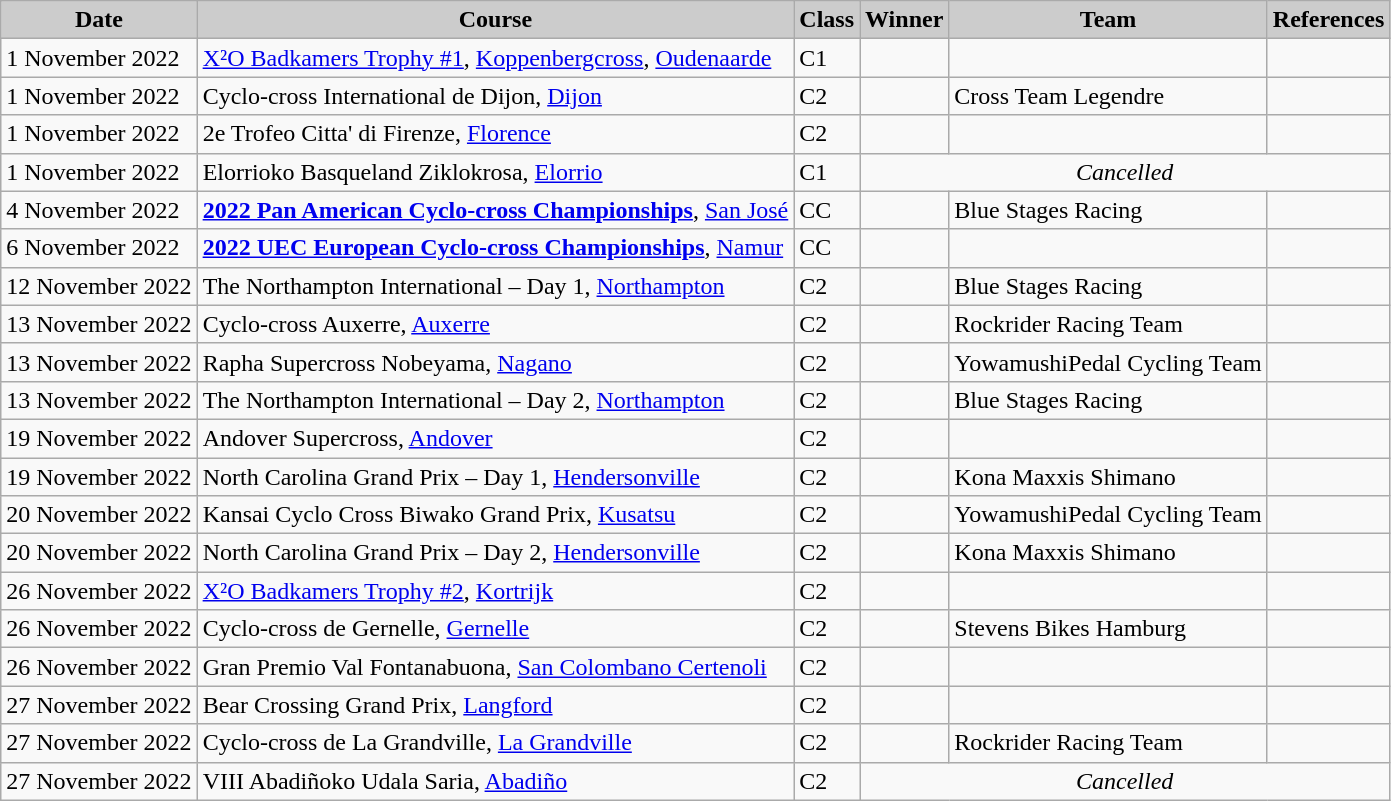<table class="wikitable sortable alternance ">
<tr>
<th scope="col" style="background-color:#CCCCCC;">Date</th>
<th scope="col" style="background-color:#CCCCCC;">Course</th>
<th scope="col" style="background-color:#CCCCCC;">Class</th>
<th scope="col" style="background-color:#CCCCCC;">Winner</th>
<th scope="col" style="background-color:#CCCCCC;">Team</th>
<th scope="col" style="background-color:#CCCCCC;">References</th>
</tr>
<tr>
<td>1 November 2022</td>
<td> <a href='#'>X²O Badkamers Trophy #1</a>, <a href='#'>Koppenbergcross</a>, <a href='#'>Oudenaarde</a></td>
<td>C1</td>
<td></td>
<td></td>
<td></td>
</tr>
<tr>
<td>1 November 2022</td>
<td> Cyclo-cross International de Dijon, <a href='#'>Dijon</a></td>
<td>C2</td>
<td></td>
<td>Cross Team Legendre</td>
<td></td>
</tr>
<tr>
<td>1 November 2022</td>
<td> 2e Trofeo Citta' di Firenze, <a href='#'>Florence</a></td>
<td>C2</td>
<td></td>
<td></td>
<td></td>
</tr>
<tr>
<td>1 November 2022</td>
<td> Elorrioko Basqueland Ziklokrosa, <a href='#'>Elorrio</a></td>
<td>C1</td>
<td colspan="3" align="center"><em>Cancelled</em></td>
</tr>
<tr>
<td>4 November 2022</td>
<td> <strong><a href='#'>2022 Pan American Cyclo-cross Championships</a></strong>, <a href='#'>San José</a></td>
<td>CC</td>
<td></td>
<td>Blue Stages Racing</td>
<td></td>
</tr>
<tr>
<td>6 November 2022</td>
<td> <strong><a href='#'>2022 UEC European Cyclo-cross Championships</a></strong>, <a href='#'>Namur</a></td>
<td>CC</td>
<td></td>
<td></td>
<td></td>
</tr>
<tr>
<td>12 November 2022</td>
<td> The Northampton International – Day 1, <a href='#'>Northampton</a></td>
<td>C2</td>
<td></td>
<td>Blue Stages Racing</td>
<td></td>
</tr>
<tr>
<td>13 November 2022</td>
<td> Cyclo-cross Auxerre, <a href='#'>Auxerre</a></td>
<td>C2</td>
<td></td>
<td>Rockrider Racing Team</td>
<td></td>
</tr>
<tr>
<td>13 November 2022</td>
<td> Rapha Supercross Nobeyama, <a href='#'>Nagano</a></td>
<td>C2</td>
<td></td>
<td>YowamushiPedal Cycling Team</td>
<td></td>
</tr>
<tr>
<td>13 November 2022</td>
<td> The Northampton International – Day 2, <a href='#'>Northampton</a></td>
<td>C2</td>
<td></td>
<td>Blue Stages Racing</td>
<td></td>
</tr>
<tr>
<td>19 November 2022</td>
<td> Andover Supercross, <a href='#'>Andover</a></td>
<td>C2</td>
<td></td>
<td></td>
<td></td>
</tr>
<tr>
<td>19 November 2022</td>
<td> North Carolina Grand Prix – Day 1, <a href='#'>Hendersonville</a></td>
<td>C2</td>
<td></td>
<td>Kona Maxxis Shimano</td>
<td></td>
</tr>
<tr>
<td>20 November 2022</td>
<td> Kansai Cyclo Cross Biwako Grand Prix, <a href='#'>Kusatsu</a></td>
<td>C2</td>
<td></td>
<td>YowamushiPedal Cycling Team</td>
<td></td>
</tr>
<tr>
<td>20 November 2022</td>
<td> North Carolina Grand Prix – Day 2, <a href='#'>Hendersonville</a></td>
<td>C2</td>
<td></td>
<td>Kona Maxxis Shimano</td>
<td></td>
</tr>
<tr>
<td>26 November 2022</td>
<td> <a href='#'>X²O Badkamers Trophy #2</a>, <a href='#'>Kortrijk</a></td>
<td>C2</td>
<td></td>
<td></td>
<td></td>
</tr>
<tr>
<td>26 November 2022</td>
<td> Cyclo-cross de Gernelle, <a href='#'>Gernelle</a></td>
<td>C2</td>
<td></td>
<td>Stevens Bikes Hamburg</td>
<td></td>
</tr>
<tr>
<td>26 November 2022</td>
<td> Gran Premio Val Fontanabuona, <a href='#'>San Colombano Certenoli</a></td>
<td>C2</td>
<td></td>
<td></td>
<td></td>
</tr>
<tr>
<td>27 November 2022</td>
<td> Bear Crossing Grand Prix, <a href='#'>Langford</a></td>
<td>C2</td>
<td></td>
<td></td>
<td></td>
</tr>
<tr>
<td>27 November 2022</td>
<td> Cyclo-cross de La Grandville, <a href='#'>La Grandville</a></td>
<td>C2</td>
<td></td>
<td>Rockrider Racing Team</td>
<td></td>
</tr>
<tr>
<td>27 November 2022</td>
<td> VIII Abadiñoko Udala Saria, <a href='#'>Abadiño</a></td>
<td>C2</td>
<td colspan="3" align="center"><em>Cancelled</em></td>
</tr>
</table>
